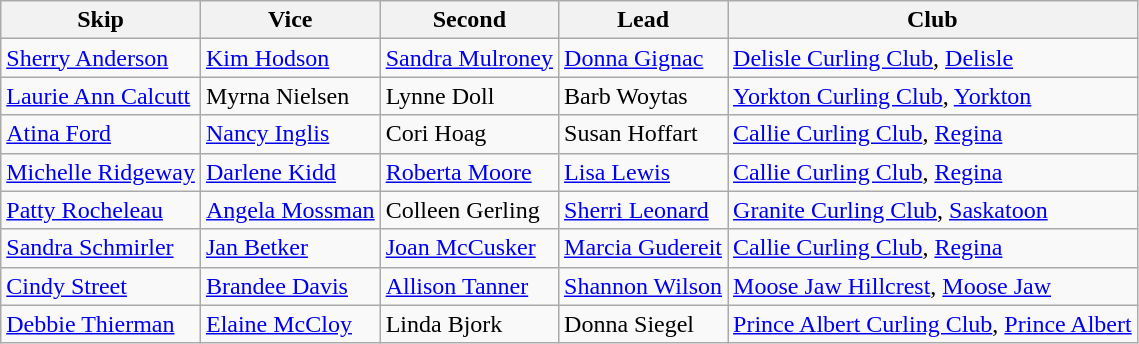<table class="wikitable" border="1">
<tr>
<th>Skip</th>
<th>Vice</th>
<th>Second</th>
<th>Lead</th>
<th>Club</th>
</tr>
<tr>
<td><a href='#'>Sherry Anderson</a></td>
<td><a href='#'>Kim Hodson</a></td>
<td><a href='#'>Sandra Mulroney</a></td>
<td><a href='#'>Donna Gignac</a></td>
<td><a href='#'>Delisle Curling Club</a>, <a href='#'>Delisle</a></td>
</tr>
<tr>
<td><a href='#'>Laurie Ann Calcutt</a></td>
<td>Myrna Nielsen</td>
<td>Lynne Doll</td>
<td>Barb Woytas</td>
<td><a href='#'>Yorkton Curling Club</a>, <a href='#'>Yorkton</a></td>
</tr>
<tr>
<td><a href='#'>Atina Ford</a></td>
<td><a href='#'>Nancy Inglis</a></td>
<td>Cori Hoag</td>
<td>Susan Hoffart</td>
<td><a href='#'>Callie Curling Club</a>, <a href='#'>Regina</a></td>
</tr>
<tr>
<td><a href='#'>Michelle Ridgeway</a></td>
<td><a href='#'>Darlene Kidd</a></td>
<td><a href='#'>Roberta Moore</a></td>
<td><a href='#'>Lisa Lewis</a></td>
<td><a href='#'>Callie Curling Club</a>, <a href='#'>Regina</a></td>
</tr>
<tr>
<td><a href='#'>Patty Rocheleau</a></td>
<td><a href='#'>Angela Mossman</a></td>
<td>Colleen Gerling</td>
<td><a href='#'>Sherri Leonard</a></td>
<td><a href='#'>Granite Curling Club</a>, <a href='#'>Saskatoon</a></td>
</tr>
<tr>
<td><a href='#'>Sandra Schmirler</a></td>
<td><a href='#'>Jan Betker</a></td>
<td><a href='#'>Joan McCusker</a></td>
<td><a href='#'>Marcia Gudereit</a></td>
<td><a href='#'>Callie Curling Club</a>, <a href='#'>Regina</a></td>
</tr>
<tr>
<td><a href='#'>Cindy Street</a></td>
<td><a href='#'>Brandee Davis</a></td>
<td><a href='#'>Allison Tanner</a></td>
<td><a href='#'>Shannon Wilson</a></td>
<td><a href='#'>Moose Jaw Hillcrest</a>, <a href='#'>Moose Jaw</a></td>
</tr>
<tr>
<td><a href='#'>Debbie Thierman</a></td>
<td><a href='#'>Elaine McCloy</a></td>
<td>Linda Bjork</td>
<td>Donna Siegel</td>
<td><a href='#'>Prince Albert Curling Club</a>, <a href='#'>Prince Albert</a></td>
</tr>
</table>
